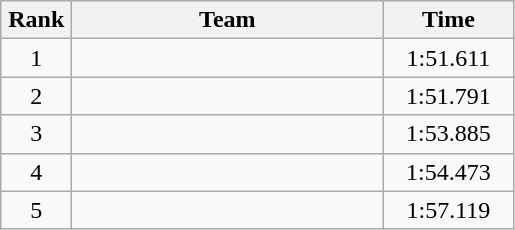<table class=wikitable style="text-align:center">
<tr>
<th width=40>Rank</th>
<th width=200>Team</th>
<th width=80>Time</th>
</tr>
<tr>
<td>1</td>
<td align=left></td>
<td>1:51.611</td>
</tr>
<tr>
<td>2</td>
<td align=left></td>
<td>1:51.791</td>
</tr>
<tr>
<td>3</td>
<td align=left></td>
<td>1:53.885</td>
</tr>
<tr>
<td>4</td>
<td align=left></td>
<td>1:54.473</td>
</tr>
<tr>
<td>5</td>
<td align=left></td>
<td>1:57.119</td>
</tr>
</table>
